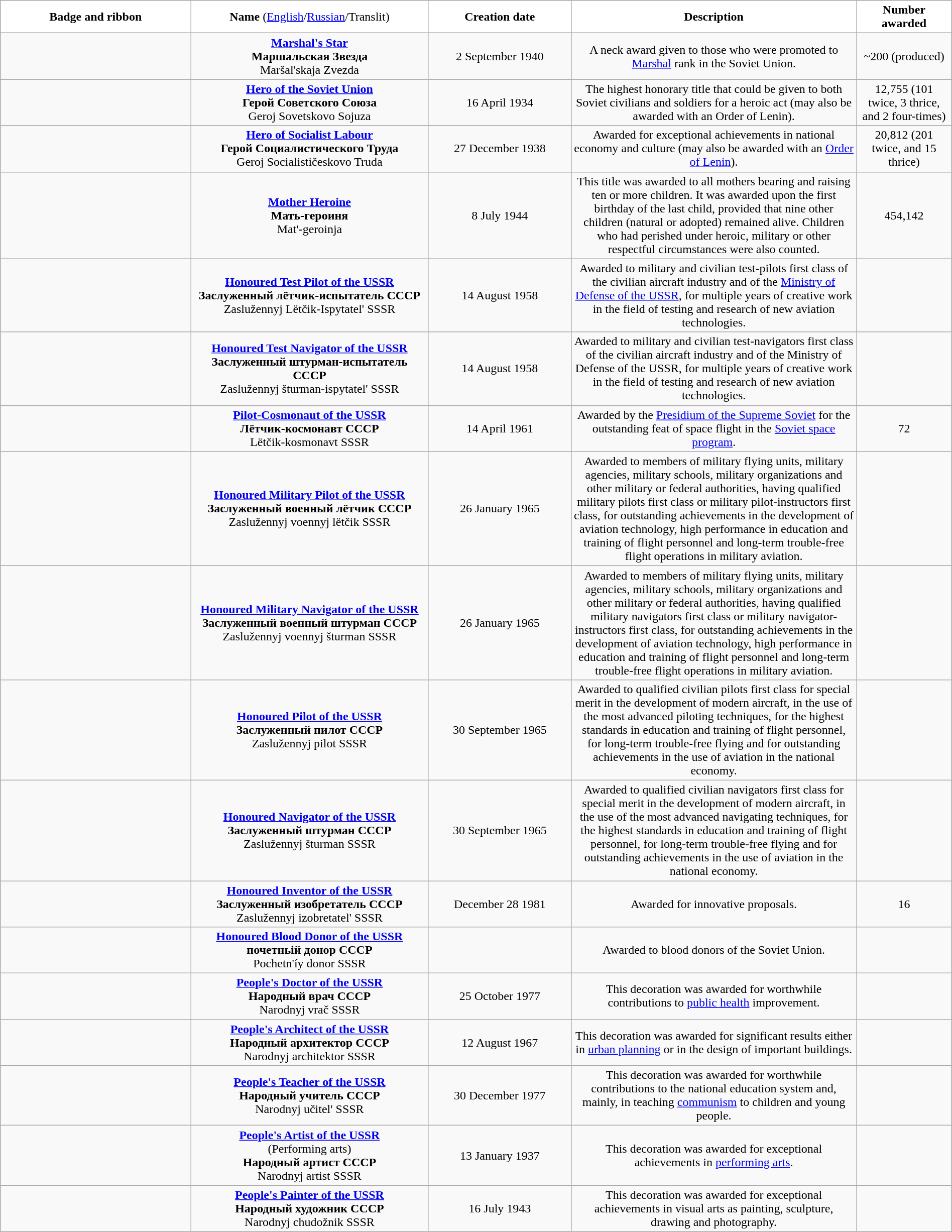<table class="wikitable" width="100%" style="text-align:center;">
<tr>
<td width="20%" bgcolor="#FFFFFF"><strong>Badge and ribbon</strong></td>
<td width="25%" bgcolor="#FFFFFF"><strong>Name</strong> (<a href='#'>English</a>/<a href='#'>Russian</a>/Translit)</td>
<td width="15%" bgcolor="#FFFFFF"><strong>Creation date</strong></td>
<td width="30%" bgcolor="#FFFFFF"><strong>Description</strong></td>
<td width="10%" bgcolor="#FFFFFF"><strong>Number awarded</strong></td>
</tr>
<tr>
<td></td>
<td><strong><a href='#'>Marshal's Star</a></strong><br><strong>Маршальская Звезда</strong><br>Maršal'skaja Zvezda</td>
<td>2 September 1940</td>
<td>A neck award given to those who were promoted to <a href='#'>Marshal</a> rank in the Soviet Union.</td>
<td>~200 (produced)</td>
</tr>
<tr>
<td></td>
<td><strong><a href='#'>Hero of the Soviet Union</a></strong><br><strong>Герой Cоветского Союза</strong><br>Geroj Sovetskovo Sojuza</td>
<td>16 April 1934</td>
<td>The highest honorary title that could be given to both Soviet civilians and soldiers for a heroic act (may also be awarded with an Order of Lenin).</td>
<td>12,755 (101 twice, 3 thrice, and 2 four-times)</td>
</tr>
<tr>
<td></td>
<td><strong><a href='#'>Hero of Socialist Labour</a></strong><br><strong>Герой Социалистического Труда</strong><br>Geroj Socialističeskovo Truda</td>
<td>27 December 1938</td>
<td>Awarded for exceptional achievements in national economy and culture (may also be awarded with an <a href='#'>Order of Lenin</a>).</td>
<td>20,812 (201 twice, and 15 thrice)</td>
</tr>
<tr>
<td></td>
<td><strong><a href='#'>Mother Heroine</a></strong><br><strong>Мать-героиня</strong><br>Mat'-geroinja</td>
<td>8 July 1944</td>
<td>This title was awarded to all mothers bearing and raising ten or more children. It was awarded upon the first birthday of the last child, provided that nine other children (natural or adopted) remained alive. Children who had perished under heroic, military or other respectful circumstances were also counted.</td>
<td>454,142<br></td>
</tr>
<tr>
<td></td>
<td><strong><a href='#'>Honoured Test Pilot of the USSR</a></strong><br><strong>Заслуженный лётчик-испытатель СССР</strong><br>Zaslužennyj Lëtčik-Ispytatel' SSSR</td>
<td>14 August 1958</td>
<td>Awarded to military and civilian test-pilots first class of the civilian aircraft industry and of the <a href='#'>Ministry of Defense of the USSR</a>, for multiple years of creative work in the field of testing and research of new aviation technologies.</td>
<td></td>
</tr>
<tr>
<td></td>
<td><strong><a href='#'>Honoured Test Navigator of the USSR</a></strong><br><strong>Заслуженный штурман-испытатель СССР</strong><br>Zaslužennyj  šturman-ispytatel' SSSR</td>
<td>14 August 1958</td>
<td>Awarded to military and civilian test-navigators first class of the civilian aircraft industry and of the Ministry of Defense of the USSR, for multiple years of creative work in the field of testing and research of new aviation technologies.</td>
<td></td>
</tr>
<tr>
<td></td>
<td><strong><a href='#'>Pilot-Cosmonaut of the USSR</a></strong><br><strong>Лётчик-космонавт СССР</strong><br>Lëtčik-kosmonavt SSSR</td>
<td>14 April 1961</td>
<td>Awarded by the <a href='#'>Presidium of the Supreme Soviet</a> for the outstanding feat of space flight in the <a href='#'>Soviet space program</a>.</td>
<td>72</td>
</tr>
<tr>
<td></td>
<td><strong><a href='#'>Honoured Military Pilot of the USSR</a></strong><br><strong>Заслуженный военный лётчик СССР</strong><br>Zaslužennyj voennyj lëtčik SSSR</td>
<td>26 January 1965</td>
<td>Awarded to members of military flying units, military agencies, military schools, military organizations and other military or federal authorities, having qualified military pilots first class or military pilot-instructors first class, for outstanding achievements in the development of aviation technology, high performance in education and training of flight personnel and long-term trouble-free flight operations in military aviation.</td>
<td></td>
</tr>
<tr>
<td></td>
<td><strong><a href='#'>Honoured Military Navigator of the USSR</a></strong><br><strong>Заслуженный военный штурман СССР</strong><br>Zaslužennyj voennyj šturman SSSR</td>
<td>26 January 1965</td>
<td>Awarded to members of military flying units, military agencies, military schools, military organizations and other military or federal authorities, having qualified military navigators first class or military navigator-instructors first class, for outstanding achievements in the development of aviation technology, high performance in education and training of flight personnel and long-term trouble-free flight operations in military aviation.</td>
<td></td>
</tr>
<tr>
<td></td>
<td><strong><a href='#'>Honoured Pilot of the USSR</a></strong><br><strong>Заслуженный пилот СССР</strong><br>Zaslužennyj pilot SSSR</td>
<td>30 September 1965</td>
<td>Awarded to qualified civilian pilots first class for special merit in the development of modern aircraft, in the use of the most advanced piloting techniques, for the highest standards in education and training of flight personnel, for long-term trouble-free flying and for outstanding achievements in the use of aviation in the national economy.</td>
<td></td>
</tr>
<tr>
<td></td>
<td><strong><a href='#'>Honoured Navigator of the USSR</a></strong><br><strong>Заслуженный штурман СССР</strong><br>Zaslužennyj šturman SSSR</td>
<td>30 September 1965</td>
<td>Awarded to qualified civilian navigators first class for special merit in the development of modern aircraft, in the use of the most advanced navigating techniques, for the highest standards in education and training of flight personnel, for long-term trouble-free flying and for outstanding achievements in the use of aviation in the national economy.</td>
<td></td>
</tr>
<tr>
<td></td>
<td><strong><a href='#'>Honoured Inventor of the USSR</a></strong><br><strong>Заслуженный изобретатель СССР</strong><br>Zaslužennyj izobretatel' SSSR</td>
<td>December 28 1981</td>
<td>Awarded for innovative proposals.</td>
<td>16</td>
</tr>
<tr>
<td></td>
<td><strong><a href='#'>Honoured Blood Donor of the USSR</a></strong><br><strong>почетньій донор CCCP</strong><br>Pochetn'íy donor SSSR</td>
<td></td>
<td>Awarded to blood donors of the Soviet Union.</td>
<td></td>
</tr>
<tr>
<td></td>
<td><strong><a href='#'>People's Doctor of the USSR</a></strong><br><strong>Народный врач СССР</strong><br>Narodnyj vrač SSSR</td>
<td>25 October 1977</td>
<td>This decoration was awarded for worthwhile contributions to <a href='#'>public health</a> improvement.</td>
<td></td>
</tr>
<tr>
<td></td>
<td><strong><a href='#'>People's Architect of the USSR</a></strong><br><strong>Народный архитектор СССР</strong> <br>Narodnyj architektor SSSR</td>
<td>12 August 1967</td>
<td>This decoration was awarded for significant results either in <a href='#'>urban planning</a> or in the design of important buildings.</td>
<td></td>
</tr>
<tr>
<td></td>
<td><strong><a href='#'>People's Teacher of the USSR</a></strong><br><strong>Народный учитель СССР</strong> <br>Narodnyj učitel' SSSR</td>
<td>30 December 1977</td>
<td>This decoration was awarded for worthwhile contributions to the national education system and, mainly, in teaching <a href='#'>communism</a> to children and young people.</td>
<td></td>
</tr>
<tr>
<td></td>
<td><strong><a href='#'>People's Artist of the USSR</a></strong> <br> (Performing arts)<br><strong>Народный артист СССР</strong> <br>Narodnyj artist SSSR</td>
<td>13 January 1937</td>
<td>This decoration was awarded for exceptional achievements in <a href='#'>performing arts</a>.</td>
<td></td>
</tr>
<tr>
<td></td>
<td><strong><a href='#'>People's Painter of the USSR</a></strong><br><strong>Народный художник СССР</strong> <br>Narodnyj chudožnik SSSR</td>
<td>16 July 1943</td>
<td>This decoration was awarded for exceptional achievements in visual arts as painting, sculpture, drawing and photography.</td>
<td></td>
</tr>
</table>
